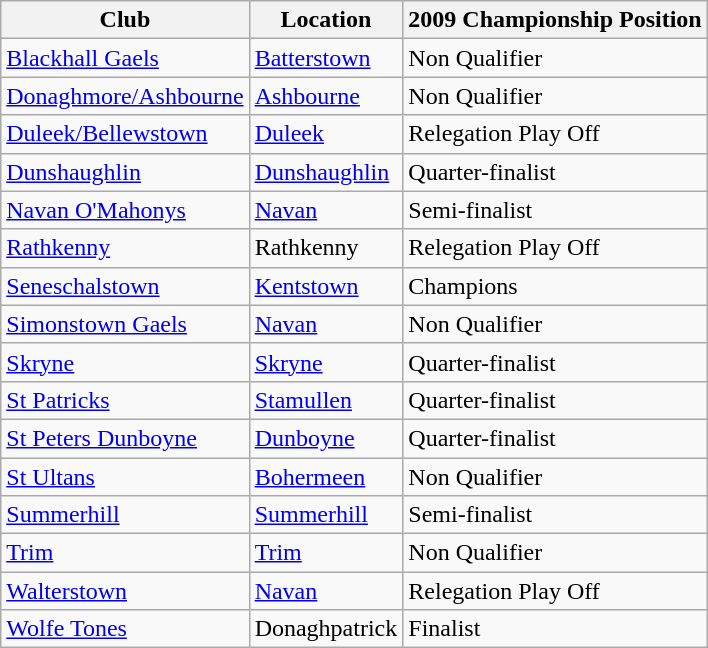<table class="wikitable sortable">
<tr>
<th>Club</th>
<th>Location</th>
<th>2009 Championship Position</th>
</tr>
<tr>
<td><a href='#'>Blackhall Gaels</a></td>
<td><a href='#'>Batterstown</a></td>
<td>Non Qualifier</td>
</tr>
<tr>
<td><a href='#'>Donaghmore/Ashbourne</a></td>
<td><a href='#'>Ashbourne</a></td>
<td>Non Qualifier</td>
</tr>
<tr>
<td><a href='#'>Duleek/Bellewstown</a></td>
<td><a href='#'>Duleek</a></td>
<td>Relegation Play Off</td>
</tr>
<tr>
<td><a href='#'>Dunshaughlin</a></td>
<td><a href='#'>Dunshaughlin</a></td>
<td>Quarter-finalist</td>
</tr>
<tr>
<td><a href='#'>Navan O'Mahonys</a></td>
<td><a href='#'>Navan</a></td>
<td>Semi-finalist</td>
</tr>
<tr>
<td><a href='#'>Rathkenny</a></td>
<td>Rathkenny</td>
<td>Relegation Play Off</td>
</tr>
<tr>
<td><a href='#'>Seneschalstown</a></td>
<td><a href='#'>Kentstown</a></td>
<td>Champions</td>
</tr>
<tr>
<td><a href='#'>Simonstown Gaels</a></td>
<td><a href='#'>Navan</a></td>
<td>Non Qualifier</td>
</tr>
<tr>
<td><a href='#'>Skryne</a></td>
<td><a href='#'>Skryne</a></td>
<td>Quarter-finalist</td>
</tr>
<tr>
<td><a href='#'>St Patricks</a></td>
<td><a href='#'>Stamullen</a></td>
<td>Quarter-finalist</td>
</tr>
<tr>
<td><a href='#'>St Peters Dunboyne</a></td>
<td><a href='#'>Dunboyne</a></td>
<td>Quarter-finalist</td>
</tr>
<tr>
<td><a href='#'>St Ultans</a></td>
<td><a href='#'>Bohermeen</a></td>
<td>Non Qualifier</td>
</tr>
<tr>
<td><a href='#'>Summerhill</a></td>
<td><a href='#'>Summerhill</a></td>
<td>Semi-finalist</td>
</tr>
<tr>
<td><a href='#'>Trim</a></td>
<td><a href='#'>Trim</a></td>
<td>Non Qualifier</td>
</tr>
<tr>
<td><a href='#'>Walterstown</a></td>
<td><a href='#'>Navan</a></td>
<td>Relegation Play Off</td>
</tr>
<tr>
<td><a href='#'>Wolfe Tones</a></td>
<td>Donaghpatrick</td>
<td>Finalist</td>
</tr>
</table>
